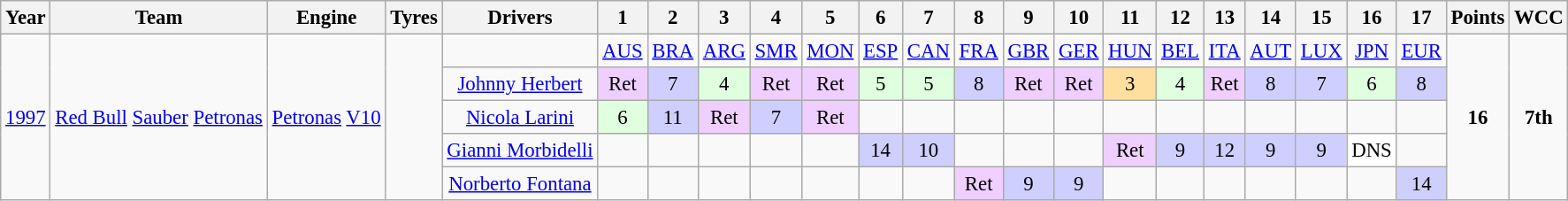<table class="wikitable" style="text-align:center; font-size:95%">
<tr>
<th>Year</th>
<th>Team</th>
<th>Engine</th>
<th>Tyres</th>
<th>Drivers</th>
<th>1</th>
<th>2</th>
<th>3</th>
<th>4</th>
<th>5</th>
<th>6</th>
<th>7</th>
<th>8</th>
<th>9</th>
<th>10</th>
<th>11</th>
<th>12</th>
<th>13</th>
<th>14</th>
<th>15</th>
<th>16</th>
<th>17</th>
<th>Points</th>
<th>WCC</th>
</tr>
<tr>
<td rowspan="5"><a href='#'>1997</a></td>
<td rowspan="5"><a href='#'>Red Bull</a> <a href='#'>Sauber</a> <a href='#'>Petronas</a></td>
<td rowspan="5"><a href='#'>Petronas</a> <a href='#'>V10</a></td>
<td rowspan="5"></td>
<td></td>
<td><a href='#'>AUS</a></td>
<td><a href='#'>BRA</a></td>
<td><a href='#'>ARG</a></td>
<td><a href='#'>SMR</a></td>
<td><a href='#'>MON</a></td>
<td><a href='#'>ESP</a></td>
<td><a href='#'>CAN</a></td>
<td><a href='#'>FRA</a></td>
<td><a href='#'>GBR</a></td>
<td><a href='#'>GER</a></td>
<td><a href='#'>HUN</a></td>
<td><a href='#'>BEL</a></td>
<td><a href='#'>ITA</a></td>
<td><a href='#'>AUT</a></td>
<td><a href='#'>LUX</a></td>
<td><a href='#'>JPN</a></td>
<td><a href='#'>EUR</a></td>
<td rowspan="5"><strong>16</strong></td>
<td rowspan="5"><strong>7th</strong></td>
</tr>
<tr>
<td> <a href='#'>Johnny Herbert</a></td>
<td style="background:#EFCFFF;">Ret</td>
<td style="background:#CFCFFF;">7</td>
<td style="background:#DFFFDF;">4</td>
<td style="background:#EFCFFF;">Ret</td>
<td style="background:#EFCFFF;">Ret</td>
<td style="background:#DFFFDF;">5</td>
<td style="background:#DFFFDF;">5</td>
<td style="background:#CFCFFF;">8</td>
<td style="background:#EFCFFF;">Ret</td>
<td style="background:#EFCFFF;">Ret</td>
<td style="background:#FFDF9F;">3</td>
<td style="background:#DFFFDF;">4</td>
<td style="background:#EFCFFF;">Ret</td>
<td style="background:#CFCFFF;">8</td>
<td style="background:#CFCFFF;">7</td>
<td style="background:#DFFFDF;">6</td>
<td style="background:#CFCFFF;">8</td>
</tr>
<tr>
<td> <a href='#'>Nicola Larini</a></td>
<td style="background:#DFFFDF;">6</td>
<td style="background:#CFCFFF;">11</td>
<td style="background:#EFCFFF;">Ret</td>
<td style="background:#CFCFFF;">7</td>
<td style="background:#EFCFFF;">Ret</td>
<td></td>
<td></td>
<td></td>
<td></td>
<td></td>
<td></td>
<td></td>
<td></td>
<td></td>
<td></td>
<td></td>
<td></td>
</tr>
<tr>
<td> <a href='#'>Gianni Morbidelli</a></td>
<td></td>
<td></td>
<td></td>
<td></td>
<td></td>
<td style="background:#CFCFFF;">14</td>
<td style="background:#CFCFFF;">10</td>
<td></td>
<td></td>
<td></td>
<td style="background:#EFCFFF;">Ret</td>
<td style="background:#CFCFFF;">9</td>
<td style="background:#CFCFFF;">12</td>
<td style="background:#CFCFFF;">9</td>
<td style="background:#CFCFFF;">9</td>
<td style="background:#FFFFFF;">DNS</td>
<td></td>
</tr>
<tr>
<td> <a href='#'>Norberto Fontana</a></td>
<td></td>
<td></td>
<td></td>
<td></td>
<td></td>
<td></td>
<td></td>
<td style="background:#EFCFFF;">Ret</td>
<td style="background:#CFCFFF;">9</td>
<td style="background:#CFCFFF;">9</td>
<td></td>
<td></td>
<td></td>
<td></td>
<td></td>
<td></td>
<td style="background:#CFCFFF;">14</td>
</tr>
</table>
